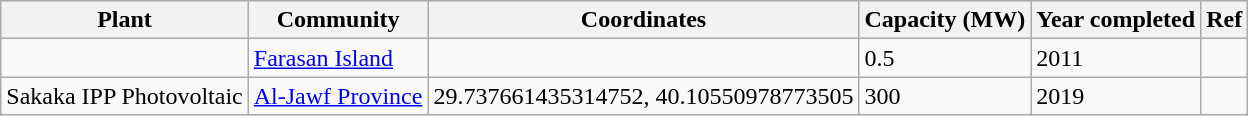<table class="wikitable sortable">
<tr>
<th>Plant</th>
<th>Community</th>
<th>Coordinates</th>
<th>Capacity (MW)</th>
<th>Year completed</th>
<th>Ref</th>
</tr>
<tr>
<td></td>
<td><a href='#'>Farasan Island</a></td>
<td></td>
<td>0.5</td>
<td>2011</td>
<td></td>
</tr>
<tr>
<td>Sakaka IPP Photovoltaic</td>
<td><a href='#'>Al-Jawf Province</a></td>
<td>29.737661435314752, 40.10550978773505</td>
<td>300</td>
<td>2019</td>
<td></td>
</tr>
</table>
